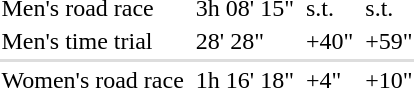<table>
<tr>
<td>Men's road race<br></td>
<td></td>
<td>3h 08' 15"</td>
<td></td>
<td>s.t.</td>
<td></td>
<td>s.t.</td>
</tr>
<tr>
<td>Men's time trial<br></td>
<td></td>
<td>28' 28"</td>
<td></td>
<td>+40"</td>
<td></td>
<td>+59"</td>
</tr>
<tr bgcolor=#DDDDDD>
<td colspan=7></td>
</tr>
<tr>
<td>Women's road race<br></td>
<td></td>
<td>1h 16' 18"</td>
<td></td>
<td>+4"</td>
<td></td>
<td>+10"</td>
</tr>
</table>
